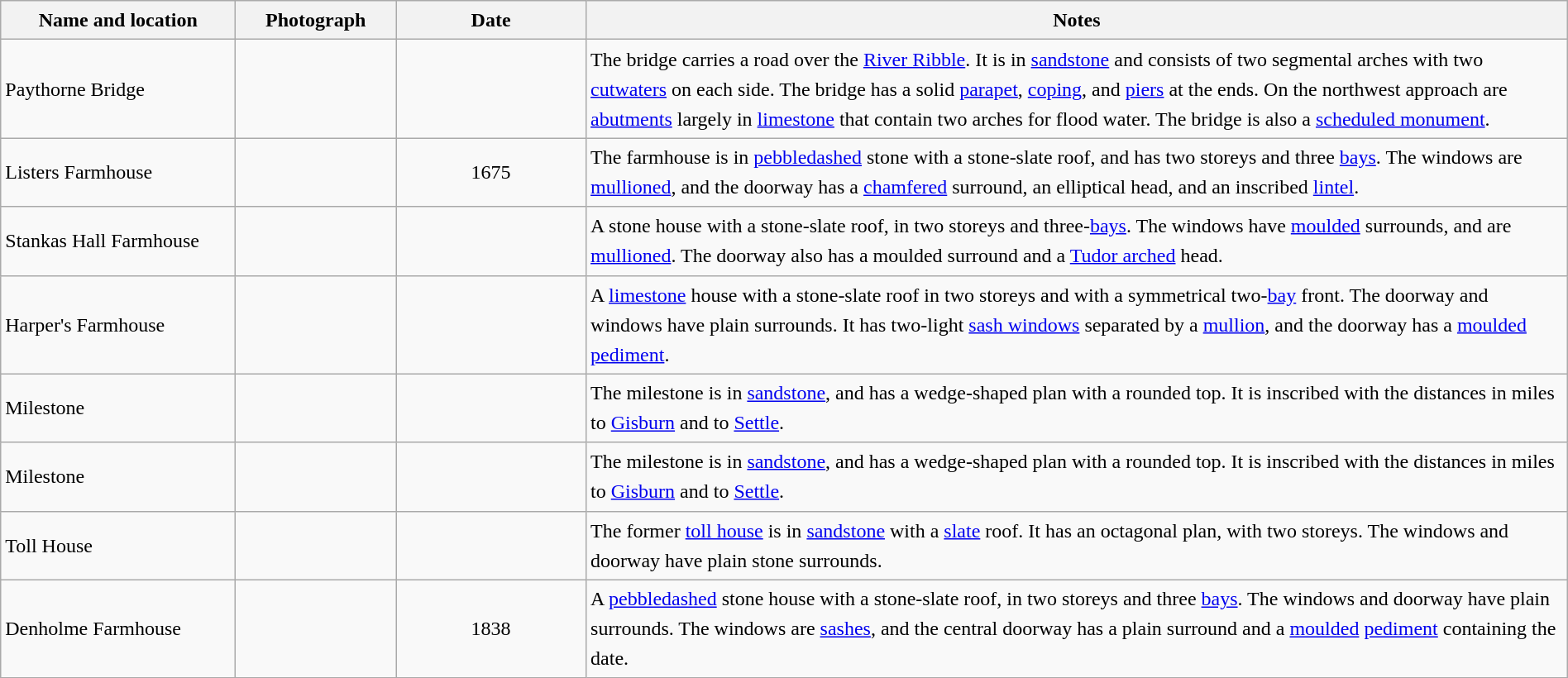<table class="wikitable sortable plainrowheaders" style="width:100%;border:0px;text-align:left;line-height:150%;">
<tr>
<th scope="col"  style="width:150px">Name and location</th>
<th scope="col"  style="width:100px" class="unsortable">Photograph</th>
<th scope="col"  style="width:120px">Date</th>
<th scope="col"  style="width:650px" class="unsortable">Notes</th>
</tr>
<tr>
<td>Paythorne Bridge<br><small></small></td>
<td></td>
<td align="center"></td>
<td>The bridge carries a road over the <a href='#'>River Ribble</a>.  It is in <a href='#'>sandstone</a> and consists of two segmental arches with two <a href='#'>cutwaters</a> on each side.  The bridge has a solid <a href='#'>parapet</a>, <a href='#'>coping</a>, and <a href='#'>piers</a> at the ends.  On the northwest approach are <a href='#'>abutments</a> largely in <a href='#'>limestone</a> that contain two arches for flood water.  The bridge is also a <a href='#'>scheduled monument</a>.</td>
</tr>
<tr>
<td>Listers Farmhouse<br><small></small></td>
<td></td>
<td align="center">1675</td>
<td>The farmhouse is in <a href='#'>pebbledashed</a> stone with a stone-slate roof, and has two storeys and three <a href='#'>bays</a>.  The windows are <a href='#'>mullioned</a>, and the doorway has a <a href='#'>chamfered</a> surround, an elliptical head, and an inscribed <a href='#'>lintel</a>.</td>
</tr>
<tr>
<td>Stankas Hall Farmhouse<br><small></small></td>
<td></td>
<td align="center"></td>
<td>A stone house with a stone-slate roof, in two storeys and three-<a href='#'>bays</a>.  The windows have <a href='#'>moulded</a> surrounds, and are <a href='#'>mullioned</a>.  The doorway also has a moulded surround and a <a href='#'>Tudor arched</a> head.</td>
</tr>
<tr>
<td>Harper's Farmhouse<br><small></small></td>
<td></td>
<td align="center"></td>
<td>A <a href='#'>limestone</a> house with a stone-slate roof in two storeys and with a symmetrical two-<a href='#'>bay</a> front.  The doorway and windows have plain surrounds.  It has two-light <a href='#'>sash windows</a> separated by a <a href='#'>mullion</a>, and the doorway has a <a href='#'>moulded</a> <a href='#'>pediment</a>.</td>
</tr>
<tr>
<td>Milestone<br><small></small></td>
<td></td>
<td align="center"></td>
<td>The milestone is in <a href='#'>sandstone</a>, and has a wedge-shaped plan with a rounded top.  It is inscribed with the distances in miles to <a href='#'>Gisburn</a> and to <a href='#'>Settle</a>.</td>
</tr>
<tr>
<td>Milestone<br><small></small></td>
<td></td>
<td align="center"></td>
<td>The milestone is in <a href='#'>sandstone</a>, and has a wedge-shaped plan with a rounded top.  It is inscribed with the distances in miles to <a href='#'>Gisburn</a> and to <a href='#'>Settle</a>.</td>
</tr>
<tr>
<td>Toll House<br><small></small></td>
<td></td>
<td align="center"></td>
<td>The former <a href='#'>toll house</a> is in <a href='#'>sandstone</a> with a <a href='#'>slate</a> roof.  It has an octagonal plan, with two storeys.  The windows and doorway have plain stone surrounds.</td>
</tr>
<tr>
<td>Denholme Farmhouse<br><small></small></td>
<td></td>
<td align="center">1838</td>
<td>A <a href='#'>pebbledashed</a> stone house with a stone-slate roof, in two storeys and three <a href='#'>bays</a>.  The windows and doorway have plain surrounds.  The windows are <a href='#'>sashes</a>, and the central doorway has a plain surround and a <a href='#'>moulded</a> <a href='#'>pediment</a> containing the date.</td>
</tr>
<tr>
</tr>
</table>
